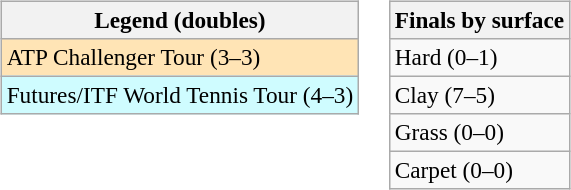<table>
<tr valign=top>
<td><br><table class=wikitable style=font-size:97%>
<tr>
<th>Legend (doubles)</th>
</tr>
<tr bgcolor=moccasin>
<td>ATP Challenger Tour (3–3)</td>
</tr>
<tr bgcolor=cffcff>
<td>Futures/ITF World Tennis Tour (4–3)</td>
</tr>
</table>
</td>
<td><br><table class=wikitable style=font-size:97%>
<tr>
<th>Finals by surface</th>
</tr>
<tr>
<td>Hard (0–1)</td>
</tr>
<tr>
<td>Clay (7–5)</td>
</tr>
<tr>
<td>Grass (0–0)</td>
</tr>
<tr>
<td>Carpet (0–0)</td>
</tr>
</table>
</td>
</tr>
</table>
